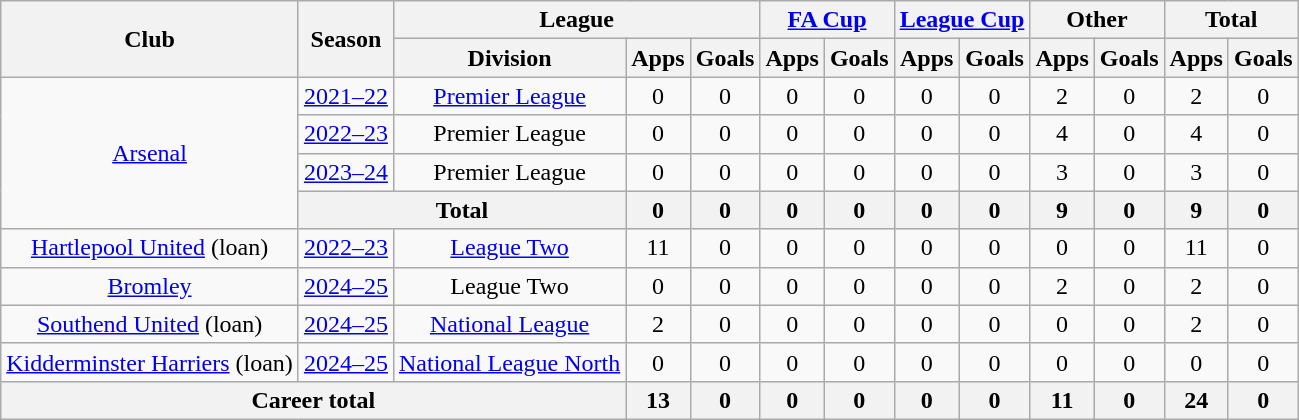<table class="wikitable" style="text-align: center">
<tr>
<th rowspan="2">Club</th>
<th rowspan="2">Season</th>
<th colspan="3">League</th>
<th colspan="2"><a href='#'>FA Cup</a></th>
<th colspan="2"><a href='#'>League Cup</a></th>
<th colspan="2">Other</th>
<th colspan="2">Total</th>
</tr>
<tr>
<th>Division</th>
<th>Apps</th>
<th>Goals</th>
<th>Apps</th>
<th>Goals</th>
<th>Apps</th>
<th>Goals</th>
<th>Apps</th>
<th>Goals</th>
<th>Apps</th>
<th>Goals</th>
</tr>
<tr>
<td rowspan="4"><a href='#'>Arsenal</a></td>
<td><a href='#'>2021–22</a></td>
<td><a href='#'>Premier League</a></td>
<td>0</td>
<td>0</td>
<td>0</td>
<td>0</td>
<td>0</td>
<td>0</td>
<td>2</td>
<td>0</td>
<td>2</td>
<td>0</td>
</tr>
<tr>
<td><a href='#'>2022–23</a></td>
<td>Premier League</td>
<td>0</td>
<td>0</td>
<td>0</td>
<td>0</td>
<td>0</td>
<td>0</td>
<td>4</td>
<td>0</td>
<td>4</td>
<td>0</td>
</tr>
<tr>
<td><a href='#'>2023–24</a></td>
<td>Premier League</td>
<td>0</td>
<td>0</td>
<td>0</td>
<td>0</td>
<td>0</td>
<td>0</td>
<td>3</td>
<td>0</td>
<td>3</td>
<td>0</td>
</tr>
<tr>
<th colspan="2">Total</th>
<th>0</th>
<th>0</th>
<th>0</th>
<th>0</th>
<th>0</th>
<th>0</th>
<th>9</th>
<th>0</th>
<th>9</th>
<th>0</th>
</tr>
<tr>
<td><a href='#'>Hartlepool United</a> (loan)</td>
<td><a href='#'>2022–23</a></td>
<td><a href='#'>League Two</a></td>
<td>11</td>
<td>0</td>
<td>0</td>
<td>0</td>
<td>0</td>
<td>0</td>
<td>0</td>
<td>0</td>
<td>11</td>
<td>0</td>
</tr>
<tr>
<td><a href='#'>Bromley</a></td>
<td><a href='#'>2024–25</a></td>
<td>League Two</td>
<td>0</td>
<td>0</td>
<td>0</td>
<td>0</td>
<td>0</td>
<td>0</td>
<td>2</td>
<td>0</td>
<td>2</td>
<td>0</td>
</tr>
<tr>
<td><a href='#'>Southend United</a> (loan)</td>
<td><a href='#'>2024–25</a></td>
<td><a href='#'>National League</a></td>
<td>2</td>
<td>0</td>
<td>0</td>
<td>0</td>
<td>0</td>
<td>0</td>
<td>0</td>
<td>0</td>
<td>2</td>
<td>0</td>
</tr>
<tr>
<td><a href='#'>Kidderminster Harriers</a> (loan)</td>
<td><a href='#'>2024–25</a></td>
<td><a href='#'>National League North</a></td>
<td>0</td>
<td>0</td>
<td>0</td>
<td>0</td>
<td>0</td>
<td>0</td>
<td>0</td>
<td>0</td>
<td>0</td>
<td>0</td>
</tr>
<tr>
<th colspan="3">Career total</th>
<th>13</th>
<th>0</th>
<th>0</th>
<th>0</th>
<th>0</th>
<th>0</th>
<th>11</th>
<th>0</th>
<th>24</th>
<th>0</th>
</tr>
</table>
